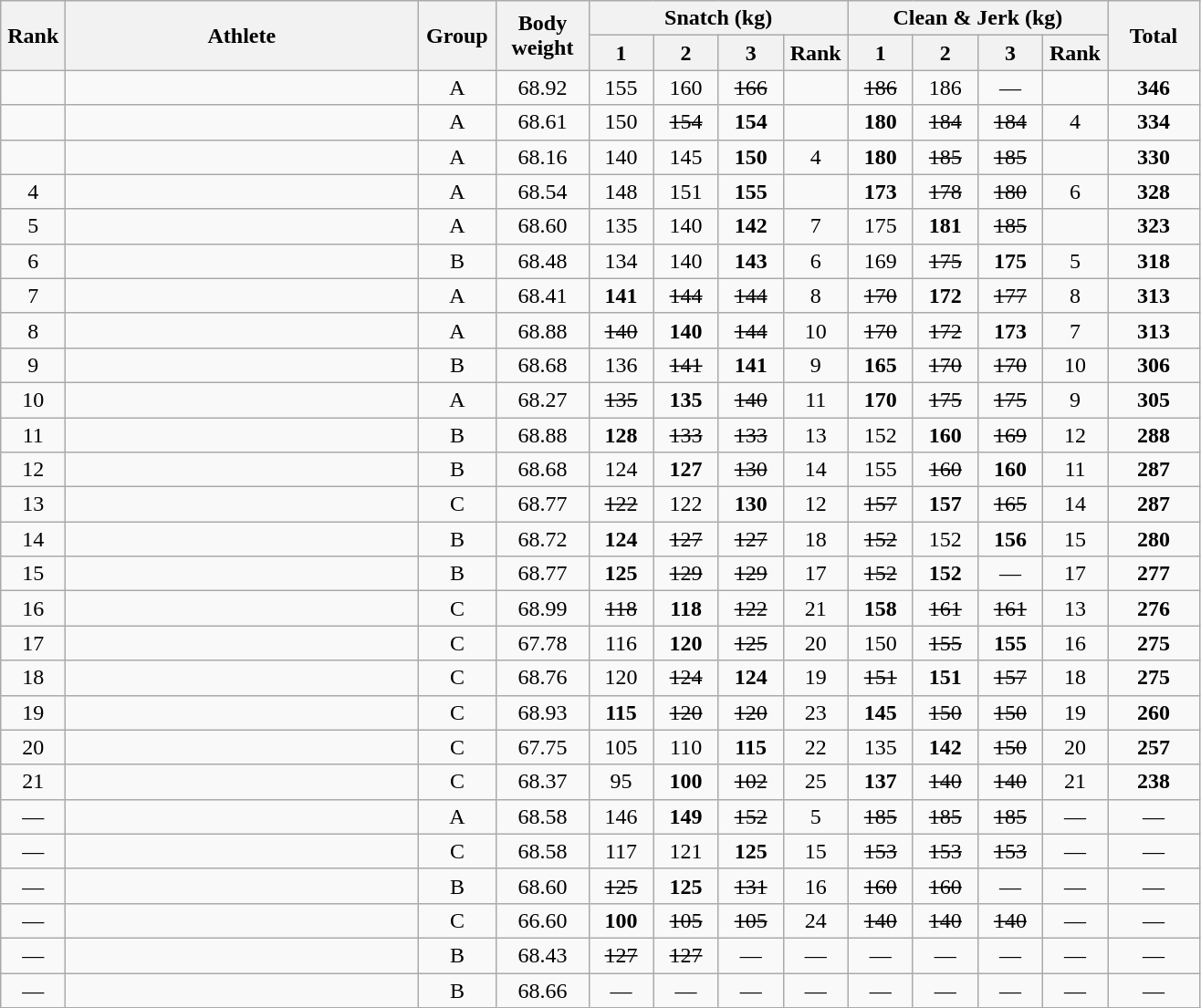<table class = "wikitable" style="text-align:center;">
<tr>
<th rowspan=2 width=40>Rank</th>
<th rowspan=2 width=250>Athlete</th>
<th rowspan=2 width=50>Group</th>
<th rowspan=2 width=60>Body weight</th>
<th colspan=4>Snatch (kg)</th>
<th colspan=4>Clean & Jerk (kg)</th>
<th rowspan=2 width=60>Total</th>
</tr>
<tr>
<th width=40>1</th>
<th width=40>2</th>
<th width=40>3</th>
<th width=40>Rank</th>
<th width=40>1</th>
<th width=40>2</th>
<th width=40>3</th>
<th width=40>Rank</th>
</tr>
<tr>
<td></td>
<td align=left></td>
<td>A</td>
<td>68.92</td>
<td>155</td>
<td>160</td>
<td><s>166 </s></td>
<td></td>
<td><s>186 </s></td>
<td>186</td>
<td>—</td>
<td></td>
<td><strong>346</strong></td>
</tr>
<tr>
<td></td>
<td align=left></td>
<td>A</td>
<td>68.61</td>
<td>150</td>
<td><s>154 </s></td>
<td><strong>154</strong></td>
<td></td>
<td><strong>180</strong></td>
<td><s>184 </s></td>
<td><s>184 </s></td>
<td>4</td>
<td><strong>334</strong></td>
</tr>
<tr>
<td></td>
<td align=left></td>
<td>A</td>
<td>68.16</td>
<td>140</td>
<td>145</td>
<td><strong>150</strong></td>
<td>4</td>
<td><strong>180</strong></td>
<td><s>185 </s></td>
<td><s>185 </s></td>
<td></td>
<td><strong>330</strong></td>
</tr>
<tr>
<td>4</td>
<td align=left></td>
<td>A</td>
<td>68.54</td>
<td>148</td>
<td>151</td>
<td><strong>155</strong></td>
<td></td>
<td><strong>173</strong></td>
<td><s>178 </s></td>
<td><s>180 </s></td>
<td>6</td>
<td><strong>328</strong></td>
</tr>
<tr>
<td>5</td>
<td align=left></td>
<td>A</td>
<td>68.60</td>
<td>135</td>
<td>140</td>
<td><strong>142</strong></td>
<td>7</td>
<td>175</td>
<td><strong>181</strong></td>
<td><s>185 </s></td>
<td></td>
<td><strong>323</strong></td>
</tr>
<tr>
<td>6</td>
<td align=left></td>
<td>B</td>
<td>68.48</td>
<td>134</td>
<td>140</td>
<td><strong>143</strong></td>
<td>6</td>
<td>169</td>
<td><s>175 </s></td>
<td><strong>175</strong></td>
<td>5</td>
<td><strong>318</strong></td>
</tr>
<tr>
<td>7</td>
<td align=left></td>
<td>A</td>
<td>68.41</td>
<td><strong>141</strong></td>
<td><s>144 </s></td>
<td><s>144 </s></td>
<td>8</td>
<td><s>170 </s></td>
<td><strong>172</strong></td>
<td><s>177 </s></td>
<td>8</td>
<td><strong>313</strong></td>
</tr>
<tr>
<td>8</td>
<td align=left></td>
<td>A</td>
<td>68.88</td>
<td><s>140 </s></td>
<td><strong>140</strong></td>
<td><s>144 </s></td>
<td>10</td>
<td><s>170 </s></td>
<td><s>172 </s></td>
<td><strong>173</strong></td>
<td>7</td>
<td><strong>313</strong></td>
</tr>
<tr>
<td>9</td>
<td align=left></td>
<td>B</td>
<td>68.68</td>
<td>136</td>
<td><s>141 </s></td>
<td><strong>141</strong></td>
<td>9</td>
<td><strong>165</strong></td>
<td><s>170 </s></td>
<td><s>170 </s></td>
<td>10</td>
<td><strong>306</strong></td>
</tr>
<tr>
<td>10</td>
<td align=left></td>
<td>A</td>
<td>68.27</td>
<td><s>135 </s></td>
<td><strong>135</strong></td>
<td><s>140 </s></td>
<td>11</td>
<td><strong>170</strong></td>
<td><s>175 </s></td>
<td><s>175 </s></td>
<td>9</td>
<td><strong>305</strong></td>
</tr>
<tr>
<td>11</td>
<td align=left></td>
<td>B</td>
<td>68.88</td>
<td><strong>128</strong></td>
<td><s>133 </s></td>
<td><s>133 </s></td>
<td>13</td>
<td>152</td>
<td><strong>160</strong></td>
<td><s>169 </s></td>
<td>12</td>
<td><strong>288</strong></td>
</tr>
<tr>
<td>12</td>
<td align=left></td>
<td>B</td>
<td>68.68</td>
<td>124</td>
<td><strong>127</strong></td>
<td><s>130 </s></td>
<td>14</td>
<td>155</td>
<td><s>160 </s></td>
<td><strong>160</strong></td>
<td>11</td>
<td><strong>287</strong></td>
</tr>
<tr>
<td>13</td>
<td align=left></td>
<td>C</td>
<td>68.77</td>
<td><s>122 </s></td>
<td>122</td>
<td><strong>130</strong></td>
<td>12</td>
<td><s>157 </s></td>
<td><strong>157</strong></td>
<td><s>165 </s></td>
<td>14</td>
<td><strong>287</strong></td>
</tr>
<tr>
<td>14</td>
<td align=left></td>
<td>B</td>
<td>68.72</td>
<td><strong>124</strong></td>
<td><s>127 </s></td>
<td><s>127 </s></td>
<td>18</td>
<td><s>152 </s></td>
<td>152</td>
<td><strong>156</strong></td>
<td>15</td>
<td><strong>280</strong></td>
</tr>
<tr>
<td>15</td>
<td align=left></td>
<td>B</td>
<td>68.77</td>
<td><strong>125</strong></td>
<td><s>129 </s></td>
<td><s>129 </s></td>
<td>17</td>
<td><s>152 </s></td>
<td><strong>152</strong></td>
<td>—</td>
<td>17</td>
<td><strong>277</strong></td>
</tr>
<tr>
<td>16</td>
<td align=left></td>
<td>C</td>
<td>68.99</td>
<td><s>118 </s></td>
<td><strong>118</strong></td>
<td><s>122 </s></td>
<td>21</td>
<td><strong>158</strong></td>
<td><s>161 </s></td>
<td><s>161 </s></td>
<td>13</td>
<td><strong>276</strong></td>
</tr>
<tr>
<td>17</td>
<td align=left></td>
<td>C</td>
<td>67.78</td>
<td>116</td>
<td><strong>120</strong></td>
<td><s>125 </s></td>
<td>20</td>
<td>150</td>
<td><s>155 </s></td>
<td><strong>155</strong></td>
<td>16</td>
<td><strong>275</strong></td>
</tr>
<tr>
<td>18</td>
<td align=left></td>
<td>C</td>
<td>68.76</td>
<td>120</td>
<td><s>124 </s></td>
<td><strong>124</strong></td>
<td>19</td>
<td><s>151 </s></td>
<td><strong>151</strong></td>
<td><s>157 </s></td>
<td>18</td>
<td><strong>275</strong></td>
</tr>
<tr>
<td>19</td>
<td align=left></td>
<td>C</td>
<td>68.93</td>
<td><strong>115</strong></td>
<td><s>120 </s></td>
<td><s>120 </s></td>
<td>23</td>
<td><strong>145</strong></td>
<td><s>150 </s></td>
<td><s>150 </s></td>
<td>19</td>
<td><strong>260</strong></td>
</tr>
<tr>
<td>20</td>
<td align=left></td>
<td>C</td>
<td>67.75</td>
<td>105</td>
<td>110</td>
<td><strong>115</strong></td>
<td>22</td>
<td>135</td>
<td><strong>142</strong></td>
<td><s>150 </s></td>
<td>20</td>
<td><strong>257</strong></td>
</tr>
<tr>
<td>21</td>
<td align=left></td>
<td>C</td>
<td>68.37</td>
<td>95</td>
<td><strong>100</strong></td>
<td><s>102 </s></td>
<td>25</td>
<td><strong>137</strong></td>
<td><s>140 </s></td>
<td><s>140 </s></td>
<td>21</td>
<td><strong>238</strong></td>
</tr>
<tr>
<td>—</td>
<td align=left></td>
<td>A</td>
<td>68.58</td>
<td>146</td>
<td><strong>149</strong></td>
<td><s>152 </s></td>
<td>5</td>
<td><s>185 </s></td>
<td><s>185 </s></td>
<td><s>185 </s></td>
<td>—</td>
<td>—</td>
</tr>
<tr>
<td>—</td>
<td align=left></td>
<td>C</td>
<td>68.58</td>
<td>117</td>
<td>121</td>
<td><strong>125</strong></td>
<td>15</td>
<td><s>153 </s></td>
<td><s>153 </s></td>
<td><s>153 </s></td>
<td>—</td>
<td>—</td>
</tr>
<tr>
<td>—</td>
<td align=left></td>
<td>B</td>
<td>68.60</td>
<td><s>125 </s></td>
<td><strong>125</strong></td>
<td><s>131 </s></td>
<td>16</td>
<td><s>160 </s></td>
<td><s>160 </s></td>
<td>—</td>
<td>—</td>
<td>—</td>
</tr>
<tr>
<td>—</td>
<td align=left></td>
<td>C</td>
<td>66.60</td>
<td><strong>100</strong></td>
<td><s>105 </s></td>
<td><s>105 </s></td>
<td>24</td>
<td><s>140 </s></td>
<td><s>140 </s></td>
<td><s>140 </s></td>
<td>—</td>
<td>—</td>
</tr>
<tr>
<td>—</td>
<td align=left></td>
<td>B</td>
<td>68.43</td>
<td><s>127 </s></td>
<td><s>127 </s></td>
<td>—</td>
<td>—</td>
<td>—</td>
<td>—</td>
<td>—</td>
<td>—</td>
<td>—</td>
</tr>
<tr>
<td>—</td>
<td align=left></td>
<td>B</td>
<td>68.66</td>
<td>—</td>
<td>—</td>
<td>—</td>
<td>—</td>
<td>—</td>
<td>—</td>
<td>—</td>
<td>—</td>
<td>—</td>
</tr>
</table>
